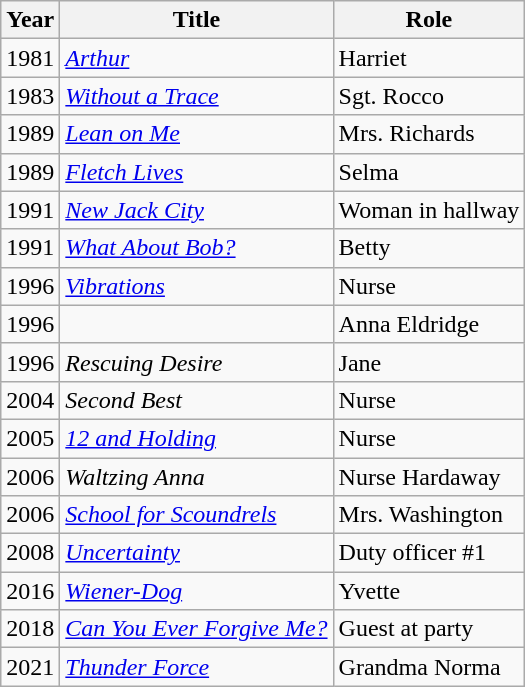<table class="wikitable plainrowheaders sortable">
<tr>
<th>Year</th>
<th>Title</th>
<th>Role</th>
</tr>
<tr>
<td>1981</td>
<td><em><a href='#'>Arthur</a></em></td>
<td>Harriet</td>
</tr>
<tr>
<td>1983</td>
<td><em><a href='#'>Without a Trace</a></em></td>
<td>Sgt. Rocco</td>
</tr>
<tr>
<td>1989</td>
<td><em><a href='#'>Lean on Me</a></em></td>
<td>Mrs. Richards</td>
</tr>
<tr>
<td>1989</td>
<td><em><a href='#'>Fletch Lives</a></em></td>
<td>Selma</td>
</tr>
<tr>
<td>1991</td>
<td><em><a href='#'>New Jack City</a></em></td>
<td>Woman in hallway</td>
</tr>
<tr>
<td>1991</td>
<td><em><a href='#'>What About Bob?</a></em></td>
<td>Betty</td>
</tr>
<tr>
<td>1996</td>
<td><em><a href='#'>Vibrations</a></em></td>
<td>Nurse</td>
</tr>
<tr>
<td>1996</td>
<td><em></em></td>
<td>Anna Eldridge</td>
</tr>
<tr>
<td>1996</td>
<td><em>Rescuing Desire</em></td>
<td>Jane</td>
</tr>
<tr>
<td>2004</td>
<td><em>Second Best</em></td>
<td>Nurse</td>
</tr>
<tr>
<td>2005</td>
<td><em><a href='#'>12 and Holding</a></em></td>
<td>Nurse</td>
</tr>
<tr>
<td>2006</td>
<td><em>Waltzing Anna</em></td>
<td>Nurse Hardaway</td>
</tr>
<tr>
<td>2006</td>
<td><em><a href='#'>School for Scoundrels</a></em></td>
<td>Mrs. Washington</td>
</tr>
<tr>
<td>2008</td>
<td><em><a href='#'>Uncertainty</a></em></td>
<td>Duty officer #1</td>
</tr>
<tr>
<td>2016</td>
<td><em><a href='#'>Wiener-Dog</a></em></td>
<td>Yvette</td>
</tr>
<tr>
<td>2018</td>
<td><em><a href='#'>Can You Ever Forgive Me?</a></em></td>
<td>Guest at party</td>
</tr>
<tr>
<td>2021</td>
<td><em><a href='#'>Thunder Force</a></em></td>
<td>Grandma Norma</td>
</tr>
</table>
